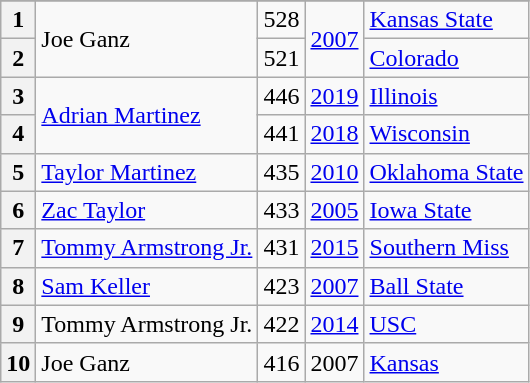<table class=wikitable>
<tr>
</tr>
<tr>
<th>1</th>
<td rowspan=2>Joe Ganz</td>
<td>528</td>
<td rowspan=2><a href='#'>2007</a></td>
<td><a href='#'>Kansas State</a></td>
</tr>
<tr>
<th>2</th>
<td>521</td>
<td><a href='#'>Colorado</a></td>
</tr>
<tr>
<th>3</th>
<td rowspan=2><a href='#'>Adrian Martinez</a></td>
<td>446</td>
<td><a href='#'>2019</a></td>
<td><a href='#'>Illinois</a></td>
</tr>
<tr>
<th>4</th>
<td>441</td>
<td><a href='#'>2018</a></td>
<td><a href='#'>Wisconsin</a></td>
</tr>
<tr>
<th>5</th>
<td><a href='#'>Taylor Martinez</a></td>
<td>435</td>
<td><a href='#'>2010</a></td>
<td><a href='#'>Oklahoma State</a></td>
</tr>
<tr>
<th>6</th>
<td><a href='#'>Zac Taylor</a></td>
<td>433</td>
<td><a href='#'>2005</a></td>
<td><a href='#'>Iowa State</a></td>
</tr>
<tr>
<th>7</th>
<td><a href='#'>Tommy Armstrong Jr.</a></td>
<td>431</td>
<td><a href='#'>2015</a></td>
<td><a href='#'>Southern Miss</a></td>
</tr>
<tr>
<th>8</th>
<td><a href='#'>Sam Keller</a></td>
<td>423</td>
<td><a href='#'>2007</a></td>
<td><a href='#'>Ball State</a></td>
</tr>
<tr>
<th>9</th>
<td>Tommy Armstrong Jr.</td>
<td>422</td>
<td><a href='#'>2014</a></td>
<td><a href='#'>USC</a></td>
</tr>
<tr>
<th>10</th>
<td>Joe Ganz</td>
<td>416</td>
<td>2007</td>
<td><a href='#'>Kansas</a></td>
</tr>
</table>
